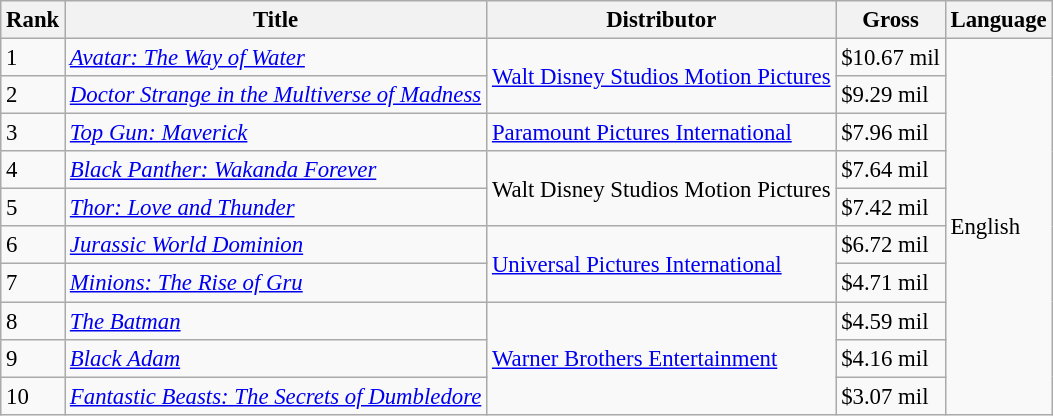<table class="wikitable" style="font-size:95%">
<tr>
<th scope="col">Rank</th>
<th scope="col">Title</th>
<th scope="col">Distributor</th>
<th scope="col">Gross</th>
<th scope="col">Language</th>
</tr>
<tr>
<td>1</td>
<td><em><a href='#'>Avatar: The Way of Water</a></em></td>
<td rowspan="2"><a href='#'>Walt Disney Studios Motion Pictures</a></td>
<td>$10.67 mil</td>
<td rowspan="10">English</td>
</tr>
<tr>
<td>2</td>
<td><em><a href='#'>Doctor Strange in the Multiverse of Madness</a></em></td>
<td>$9.29 mil</td>
</tr>
<tr>
<td>3</td>
<td><em><a href='#'>Top Gun: Maverick</a></em></td>
<td><a href='#'>Paramount Pictures International</a></td>
<td>$7.96 mil</td>
</tr>
<tr>
<td>4</td>
<td><em><a href='#'>Black Panther: Wakanda Forever</a></em></td>
<td rowspan="2">Walt Disney Studios Motion Pictures</td>
<td>$7.64 mil</td>
</tr>
<tr>
<td>5</td>
<td><em><a href='#'>Thor: Love and Thunder</a></em></td>
<td>$7.42 mil</td>
</tr>
<tr>
<td>6</td>
<td><em><a href='#'>Jurassic World Dominion</a></em></td>
<td rowspan="2"><a href='#'>Universal Pictures International</a></td>
<td>$6.72 mil</td>
</tr>
<tr>
<td>7</td>
<td><em><a href='#'>Minions: The Rise of Gru</a></em></td>
<td>$4.71 mil</td>
</tr>
<tr>
<td>8</td>
<td><em><a href='#'>The Batman</a></em></td>
<td rowspan="3"><a href='#'>Warner Brothers Entertainment</a></td>
<td>$4.59 mil</td>
</tr>
<tr>
<td>9</td>
<td><em><a href='#'>Black Adam</a></em></td>
<td>$4.16 mil</td>
</tr>
<tr>
<td>10</td>
<td><em><a href='#'>Fantastic Beasts: The Secrets of Dumbledore</a></em></td>
<td>$3.07 mil</td>
</tr>
</table>
